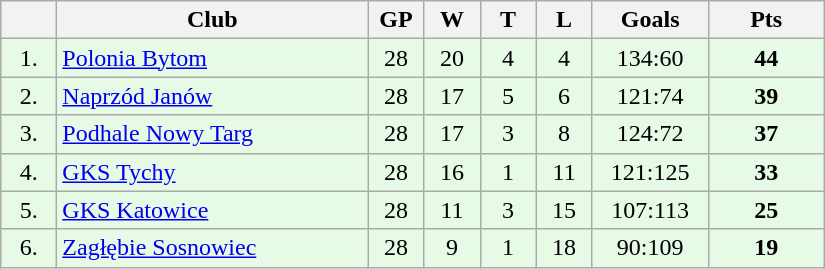<table class="wikitable">
<tr>
<th width="30"></th>
<th width="200">Club</th>
<th width="30">GP</th>
<th width="30">W</th>
<th width="30">T</th>
<th width="30">L</th>
<th width="70">Goals</th>
<th width="70">Pts</th>
</tr>
<tr bgcolor="#e6fae6" align="center">
<td>1.</td>
<td align="left"><a href='#'>Polonia Bytom</a></td>
<td>28</td>
<td>20</td>
<td>4</td>
<td>4</td>
<td>134:60</td>
<td><strong>44</strong></td>
</tr>
<tr bgcolor="#e6fae6" align="center">
<td>2.</td>
<td align="left"><a href='#'>Naprzód Janów</a></td>
<td>28</td>
<td>17</td>
<td>5</td>
<td>6</td>
<td>121:74</td>
<td><strong>39</strong></td>
</tr>
<tr bgcolor="#e6fae6" align="center">
<td>3.</td>
<td align="left"><a href='#'>Podhale Nowy Targ</a></td>
<td>28</td>
<td>17</td>
<td>3</td>
<td>8</td>
<td>124:72</td>
<td><strong>37</strong></td>
</tr>
<tr bgcolor="#e6fae6" align="center">
<td>4.</td>
<td align="left"><a href='#'>GKS Tychy</a></td>
<td>28</td>
<td>16</td>
<td>1</td>
<td>11</td>
<td>121:125</td>
<td><strong>33</strong></td>
</tr>
<tr bgcolor="#e6fae6" align="center">
<td>5.</td>
<td align="left"><a href='#'>GKS Katowice</a></td>
<td>28</td>
<td>11</td>
<td>3</td>
<td>15</td>
<td>107:113</td>
<td><strong>25</strong></td>
</tr>
<tr bgcolor="#e6fae6" align="center">
<td>6.</td>
<td align="left"><a href='#'>Zagłębie Sosnowiec</a></td>
<td>28</td>
<td>9</td>
<td>1</td>
<td>18</td>
<td>90:109</td>
<td><strong>19</strong></td>
</tr>
</table>
